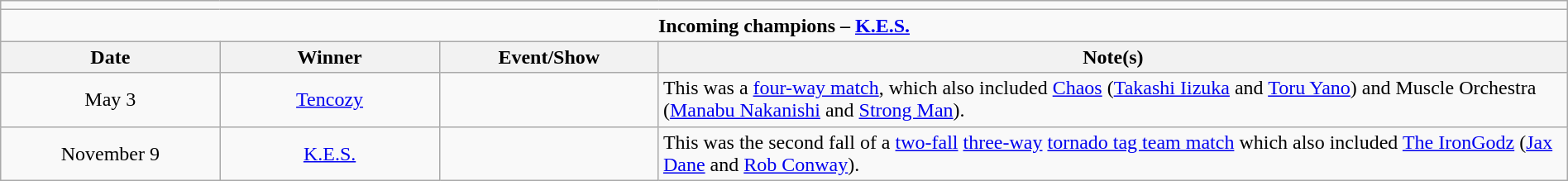<table class="wikitable" style="text-align:center; width:100%;">
<tr>
<td colspan="5"></td>
</tr>
<tr>
<td colspan="5"><strong>Incoming champions – <a href='#'>K.E.S.</a> </strong></td>
</tr>
<tr>
<th width=14%>Date</th>
<th width=14%>Winner</th>
<th width=14%>Event/Show</th>
<th width=58%>Note(s)</th>
</tr>
<tr>
<td>May 3</td>
<td><a href='#'>Tencozy</a><br></td>
<td></td>
<td align=left>This was a <a href='#'>four-way match</a>, which also included <a href='#'>Chaos</a> (<a href='#'>Takashi Iizuka</a> and <a href='#'>Toru Yano</a>) and Muscle Orchestra (<a href='#'>Manabu Nakanishi</a> and <a href='#'>Strong Man</a>).</td>
</tr>
<tr>
<td>November 9</td>
<td><a href='#'>K.E.S.</a><br></td>
<td></td>
<td align=left>This was the second fall of a <a href='#'>two-fall</a> <a href='#'>three-way</a> <a href='#'>tornado tag team match</a> which also included <a href='#'>The IronGodz</a> (<a href='#'>Jax Dane</a> and <a href='#'>Rob Conway</a>).</td>
</tr>
</table>
